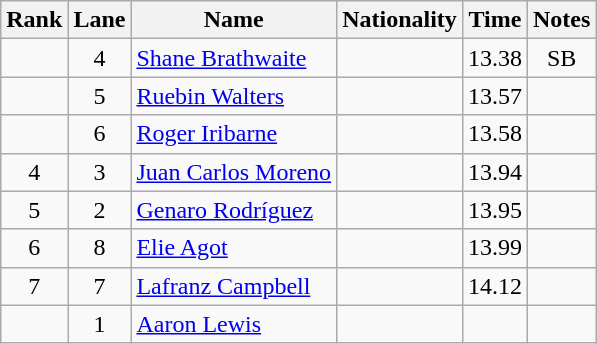<table class="wikitable sortable" style="text-align:center">
<tr>
<th>Rank</th>
<th>Lane</th>
<th>Name</th>
<th>Nationality</th>
<th>Time</th>
<th>Notes</th>
</tr>
<tr>
<td></td>
<td>4</td>
<td align=left><a href='#'>Shane Brathwaite</a></td>
<td align=left></td>
<td>13.38</td>
<td>SB</td>
</tr>
<tr>
<td></td>
<td>5</td>
<td align=left><a href='#'>Ruebin Walters</a></td>
<td align=left></td>
<td>13.57</td>
<td></td>
</tr>
<tr>
<td></td>
<td>6</td>
<td align=left><a href='#'>Roger Iribarne</a></td>
<td align=left></td>
<td>13.58</td>
<td></td>
</tr>
<tr>
<td>4</td>
<td>3</td>
<td align=left><a href='#'>Juan Carlos Moreno</a></td>
<td align=left></td>
<td>13.94</td>
<td></td>
</tr>
<tr>
<td>5</td>
<td>2</td>
<td align=left><a href='#'>Genaro Rodríguez</a></td>
<td align=left></td>
<td>13.95</td>
<td></td>
</tr>
<tr>
<td>6</td>
<td>8</td>
<td align=left><a href='#'>Elie Agot</a></td>
<td align=left></td>
<td>13.99</td>
<td></td>
</tr>
<tr>
<td>7</td>
<td>7</td>
<td align=left><a href='#'>Lafranz Campbell</a></td>
<td align=left></td>
<td>14.12</td>
<td></td>
</tr>
<tr>
<td></td>
<td>1</td>
<td align=left><a href='#'>Aaron Lewis</a></td>
<td align=left></td>
<td></td>
<td></td>
</tr>
</table>
